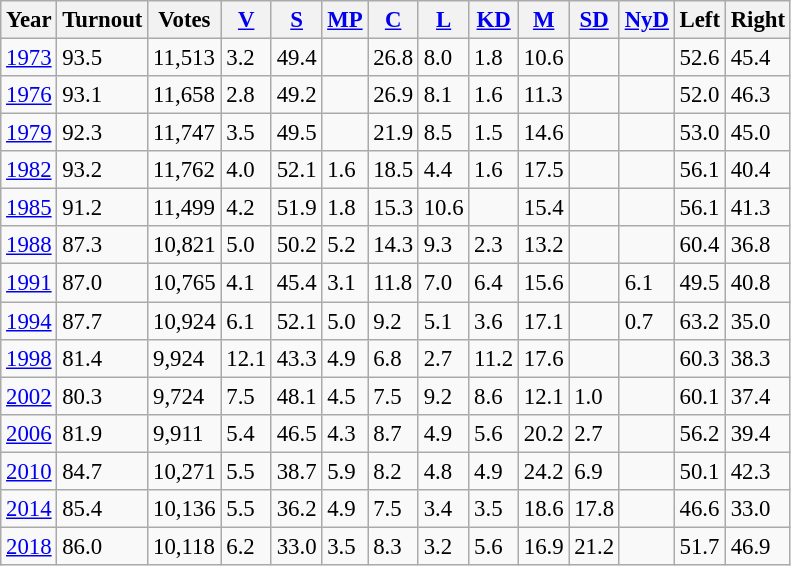<table class="wikitable sortable" style="font-size: 95%;">
<tr>
<th>Year</th>
<th>Turnout</th>
<th>Votes</th>
<th><a href='#'>V</a></th>
<th><a href='#'>S</a></th>
<th><a href='#'>MP</a></th>
<th><a href='#'>C</a></th>
<th><a href='#'>L</a></th>
<th><a href='#'>KD</a></th>
<th><a href='#'>M</a></th>
<th><a href='#'>SD</a></th>
<th><a href='#'>NyD</a></th>
<th>Left</th>
<th>Right</th>
</tr>
<tr>
<td><a href='#'>1973</a></td>
<td>93.5</td>
<td>11,513</td>
<td>3.2</td>
<td>49.4</td>
<td></td>
<td>26.8</td>
<td>8.0</td>
<td>1.8</td>
<td>10.6</td>
<td></td>
<td></td>
<td>52.6</td>
<td>45.4</td>
</tr>
<tr>
<td><a href='#'>1976</a></td>
<td>93.1</td>
<td>11,658</td>
<td>2.8</td>
<td>49.2</td>
<td></td>
<td>26.9</td>
<td>8.1</td>
<td>1.6</td>
<td>11.3</td>
<td></td>
<td></td>
<td>52.0</td>
<td>46.3</td>
</tr>
<tr>
<td><a href='#'>1979</a></td>
<td>92.3</td>
<td>11,747</td>
<td>3.5</td>
<td>49.5</td>
<td></td>
<td>21.9</td>
<td>8.5</td>
<td>1.5</td>
<td>14.6</td>
<td></td>
<td></td>
<td>53.0</td>
<td>45.0</td>
</tr>
<tr>
<td><a href='#'>1982</a></td>
<td>93.2</td>
<td>11,762</td>
<td>4.0</td>
<td>52.1</td>
<td>1.6</td>
<td>18.5</td>
<td>4.4</td>
<td>1.6</td>
<td>17.5</td>
<td></td>
<td></td>
<td>56.1</td>
<td>40.4</td>
</tr>
<tr>
<td><a href='#'>1985</a></td>
<td>91.2</td>
<td>11,499</td>
<td>4.2</td>
<td>51.9</td>
<td>1.8</td>
<td>15.3</td>
<td>10.6</td>
<td></td>
<td>15.4</td>
<td></td>
<td></td>
<td>56.1</td>
<td>41.3</td>
</tr>
<tr>
<td><a href='#'>1988</a></td>
<td>87.3</td>
<td>10,821</td>
<td>5.0</td>
<td>50.2</td>
<td>5.2</td>
<td>14.3</td>
<td>9.3</td>
<td>2.3</td>
<td>13.2</td>
<td></td>
<td></td>
<td>60.4</td>
<td>36.8</td>
</tr>
<tr>
<td><a href='#'>1991</a></td>
<td>87.0</td>
<td>10,765</td>
<td>4.1</td>
<td>45.4</td>
<td>3.1</td>
<td>11.8</td>
<td>7.0</td>
<td>6.4</td>
<td>15.6</td>
<td></td>
<td>6.1</td>
<td>49.5</td>
<td>40.8</td>
</tr>
<tr>
<td><a href='#'>1994</a></td>
<td>87.7</td>
<td>10,924</td>
<td>6.1</td>
<td>52.1</td>
<td>5.0</td>
<td>9.2</td>
<td>5.1</td>
<td>3.6</td>
<td>17.1</td>
<td></td>
<td>0.7</td>
<td>63.2</td>
<td>35.0</td>
</tr>
<tr>
<td><a href='#'>1998</a></td>
<td>81.4</td>
<td>9,924</td>
<td>12.1</td>
<td>43.3</td>
<td>4.9</td>
<td>6.8</td>
<td>2.7</td>
<td>11.2</td>
<td>17.6</td>
<td></td>
<td></td>
<td>60.3</td>
<td>38.3</td>
</tr>
<tr>
<td><a href='#'>2002</a></td>
<td>80.3</td>
<td>9,724</td>
<td>7.5</td>
<td>48.1</td>
<td>4.5</td>
<td>7.5</td>
<td>9.2</td>
<td>8.6</td>
<td>12.1</td>
<td>1.0</td>
<td></td>
<td>60.1</td>
<td>37.4</td>
</tr>
<tr>
<td><a href='#'>2006</a></td>
<td>81.9</td>
<td>9,911</td>
<td>5.4</td>
<td>46.5</td>
<td>4.3</td>
<td>8.7</td>
<td>4.9</td>
<td>5.6</td>
<td>20.2</td>
<td>2.7</td>
<td></td>
<td>56.2</td>
<td>39.4</td>
</tr>
<tr>
<td><a href='#'>2010</a></td>
<td>84.7</td>
<td>10,271</td>
<td>5.5</td>
<td>38.7</td>
<td>5.9</td>
<td>8.2</td>
<td>4.8</td>
<td>4.9</td>
<td>24.2</td>
<td>6.9</td>
<td></td>
<td>50.1</td>
<td>42.3</td>
</tr>
<tr>
<td><a href='#'>2014</a></td>
<td>85.4</td>
<td>10,136</td>
<td>5.5</td>
<td>36.2</td>
<td>4.9</td>
<td>7.5</td>
<td>3.4</td>
<td>3.5</td>
<td>18.6</td>
<td>17.8</td>
<td></td>
<td>46.6</td>
<td>33.0</td>
</tr>
<tr>
<td><a href='#'>2018</a></td>
<td>86.0</td>
<td>10,118</td>
<td>6.2</td>
<td>33.0</td>
<td>3.5</td>
<td>8.3</td>
<td>3.2</td>
<td>5.6</td>
<td>16.9</td>
<td>21.2</td>
<td></td>
<td>51.7</td>
<td>46.9</td>
</tr>
</table>
